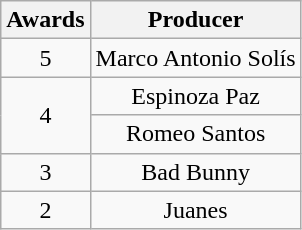<table class="wikitable" rowspan="2" style="text-align:center;">
<tr>
<th scope="col">Awards</th>
<th scope="col">Producer</th>
</tr>
<tr>
<td>5</td>
<td>Marco Antonio Solís</td>
</tr>
<tr>
<td rowspan="2">4</td>
<td>Espinoza Paz</td>
</tr>
<tr>
<td>Romeo Santos</td>
</tr>
<tr>
<td>3</td>
<td>Bad Bunny</td>
</tr>
<tr>
<td>2</td>
<td>Juanes</td>
</tr>
</table>
